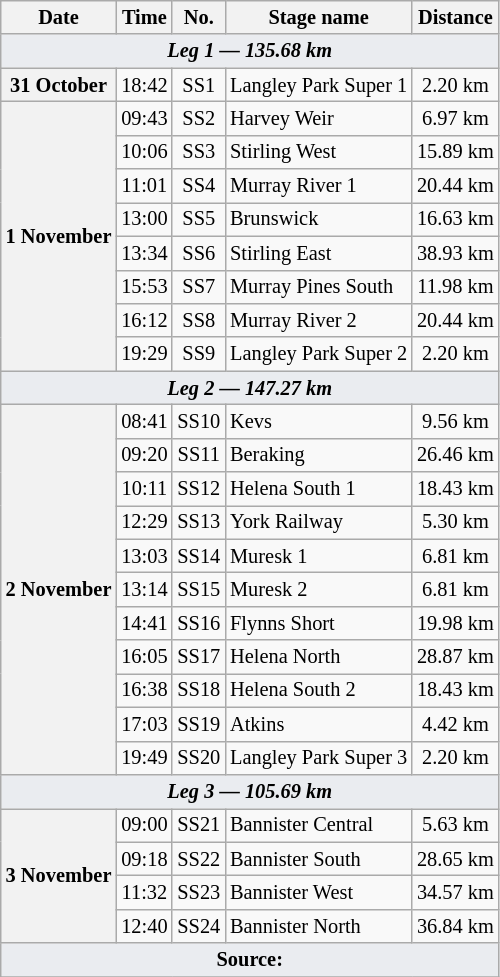<table class="wikitable" style="font-size: 85%;">
<tr>
<th>Date</th>
<th>Time</th>
<th>No.</th>
<th>Stage name</th>
<th>Distance</th>
</tr>
<tr>
<td style="background-color:#EAECF0; text-align:center" colspan="5"><strong><em>Leg 1 — 135.68 km</em></strong></td>
</tr>
<tr>
<th rowspan="1">31 October</th>
<td align="center">18:42</td>
<td align="center">SS1</td>
<td>Langley Park Super 1</td>
<td align="center">2.20 km</td>
</tr>
<tr>
<th rowspan="8">1 November</th>
<td align="center">09:43</td>
<td align="center">SS2</td>
<td>Harvey Weir</td>
<td align="center">6.97 km</td>
</tr>
<tr>
<td align="center">10:06</td>
<td align="center">SS3</td>
<td>Stirling West</td>
<td align="center">15.89 km</td>
</tr>
<tr>
<td align="center">11:01</td>
<td align="center">SS4</td>
<td>Murray River 1</td>
<td align="center">20.44 km</td>
</tr>
<tr>
<td align="center">13:00</td>
<td align="center">SS5</td>
<td>Brunswick</td>
<td align="center">16.63 km</td>
</tr>
<tr>
<td align="center">13:34</td>
<td align="center">SS6</td>
<td>Stirling East</td>
<td align="center">38.93 km</td>
</tr>
<tr>
<td align="center">15:53</td>
<td align="center">SS7</td>
<td>Murray Pines South</td>
<td align="center">11.98 km</td>
</tr>
<tr>
<td align="center">16:12</td>
<td align="center">SS8</td>
<td>Murray River 2</td>
<td align="center">20.44 km</td>
</tr>
<tr>
<td align="center">19:29</td>
<td align="center">SS9</td>
<td>Langley Park Super 2</td>
<td align="center">2.20 km</td>
</tr>
<tr>
<td style="background-color:#EAECF0; text-align:center" colspan="5"><strong><em>Leg 2 — 147.27 km</em></strong></td>
</tr>
<tr>
<th rowspan="11">2 November</th>
<td align="center">08:41</td>
<td align="center">SS10</td>
<td>Kevs</td>
<td align="center">9.56 km</td>
</tr>
<tr>
<td align="center">09:20</td>
<td align="center">SS11</td>
<td>Beraking</td>
<td align="center">26.46 km</td>
</tr>
<tr>
<td align="center">10:11</td>
<td align="center">SS12</td>
<td>Helena South 1</td>
<td align="center">18.43 km</td>
</tr>
<tr>
<td align="center">12:29</td>
<td align="center">SS13</td>
<td>York Railway</td>
<td align="center">5.30 km</td>
</tr>
<tr>
<td align="center">13:03</td>
<td align="center">SS14</td>
<td>Muresk 1</td>
<td align="center">6.81 km</td>
</tr>
<tr>
<td align="center">13:14</td>
<td align="center">SS15</td>
<td>Muresk 2</td>
<td align="center">6.81 km</td>
</tr>
<tr>
<td align="center">14:41</td>
<td align="center">SS16</td>
<td>Flynns Short</td>
<td align="center">19.98 km</td>
</tr>
<tr>
<td align="center">16:05</td>
<td align="center">SS17</td>
<td>Helena North</td>
<td align="center">28.87 km</td>
</tr>
<tr>
<td align="center">16:38</td>
<td align="center">SS18</td>
<td>Helena South 2</td>
<td align="center">18.43 km</td>
</tr>
<tr>
<td align="center">17:03</td>
<td align="center">SS19</td>
<td>Atkins</td>
<td align="center">4.42 km</td>
</tr>
<tr>
<td align="center">19:49</td>
<td align="center">SS20</td>
<td>Langley Park Super 3</td>
<td align="center">2.20 km</td>
</tr>
<tr>
<td style="background-color:#EAECF0; text-align:center" colspan="5"><strong><em>Leg 3 — 105.69 km</em></strong></td>
</tr>
<tr>
<th rowspan="4">3 November</th>
<td align="center">09:00</td>
<td align="center">SS21</td>
<td>Bannister Central</td>
<td align="center">5.63 km</td>
</tr>
<tr>
<td align="center">09:18</td>
<td align="center">SS22</td>
<td>Bannister South</td>
<td align="center">28.65 km</td>
</tr>
<tr>
<td align="center">11:32</td>
<td align="center">SS23</td>
<td>Bannister West</td>
<td align="center">34.57 km</td>
</tr>
<tr>
<td align="center">12:40</td>
<td align="center">SS24</td>
<td>Bannister North</td>
<td align="center">36.84 km</td>
</tr>
<tr>
<td style="background-color:#EAECF0; text-align:center" colspan="5"><strong>Source:</strong></td>
</tr>
<tr>
</tr>
</table>
